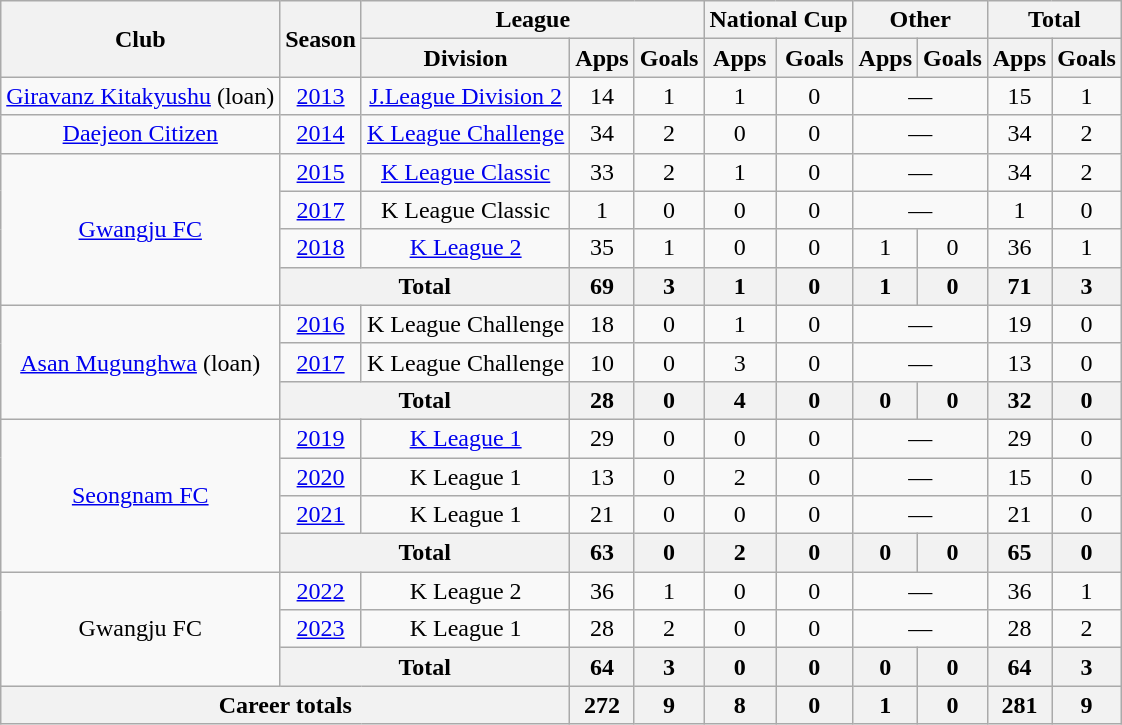<table class="wikitable" style="text-align:center">
<tr>
<th rowspan="2">Club</th>
<th rowspan="2">Season</th>
<th colspan="3">League</th>
<th colspan="2">National Cup</th>
<th colspan="2">Other</th>
<th colspan="2">Total</th>
</tr>
<tr>
<th>Division</th>
<th>Apps</th>
<th>Goals</th>
<th>Apps</th>
<th>Goals</th>
<th>Apps</th>
<th>Goals</th>
<th>Apps</th>
<th>Goals</th>
</tr>
<tr>
<td><a href='#'>Giravanz Kitakyushu</a> (loan)</td>
<td><a href='#'>2013</a></td>
<td><a href='#'>J.League Division 2</a></td>
<td>14</td>
<td>1</td>
<td>1</td>
<td>0</td>
<td colspan="2">—</td>
<td>15</td>
<td>1</td>
</tr>
<tr>
<td><a href='#'>Daejeon Citizen</a></td>
<td><a href='#'>2014</a></td>
<td><a href='#'>K League Challenge</a></td>
<td>34</td>
<td>2</td>
<td>0</td>
<td>0</td>
<td colspan="2">—</td>
<td>34</td>
<td>2</td>
</tr>
<tr>
<td rowspan="4"><a href='#'>Gwangju FC</a></td>
<td><a href='#'>2015</a></td>
<td><a href='#'>K League Classic</a></td>
<td>33</td>
<td>2</td>
<td>1</td>
<td>0</td>
<td colspan="2">—</td>
<td>34</td>
<td>2</td>
</tr>
<tr>
<td><a href='#'>2017</a></td>
<td>K League Classic</td>
<td>1</td>
<td>0</td>
<td>0</td>
<td>0</td>
<td colspan="2">—</td>
<td>1</td>
<td>0</td>
</tr>
<tr>
<td><a href='#'>2018</a></td>
<td><a href='#'>K League 2</a></td>
<td>35</td>
<td>1</td>
<td>0</td>
<td>0</td>
<td>1</td>
<td>0</td>
<td>36</td>
<td>1</td>
</tr>
<tr>
<th colspan="2">Total</th>
<th>69</th>
<th>3</th>
<th>1</th>
<th>0</th>
<th>1</th>
<th>0</th>
<th>71</th>
<th>3</th>
</tr>
<tr>
<td rowspan="3"><a href='#'>Asan Mugunghwa</a> (loan)</td>
<td><a href='#'>2016</a></td>
<td>K League Challenge</td>
<td>18</td>
<td>0</td>
<td>1</td>
<td>0</td>
<td colspan="2">—</td>
<td>19</td>
<td>0</td>
</tr>
<tr>
<td><a href='#'>2017</a></td>
<td>K League Challenge</td>
<td>10</td>
<td>0</td>
<td>3</td>
<td>0</td>
<td colspan="2">—</td>
<td>13</td>
<td>0</td>
</tr>
<tr>
<th colspan="2">Total</th>
<th>28</th>
<th>0</th>
<th>4</th>
<th>0</th>
<th>0</th>
<th>0</th>
<th>32</th>
<th>0</th>
</tr>
<tr>
<td rowspan="4"><a href='#'>Seongnam FC</a></td>
<td><a href='#'>2019</a></td>
<td><a href='#'>K League 1</a></td>
<td>29</td>
<td>0</td>
<td>0</td>
<td>0</td>
<td colspan="2">—</td>
<td>29</td>
<td>0</td>
</tr>
<tr>
<td><a href='#'>2020</a></td>
<td>K League 1</td>
<td>13</td>
<td>0</td>
<td>2</td>
<td>0</td>
<td colspan="2">—</td>
<td>15</td>
<td>0</td>
</tr>
<tr>
<td><a href='#'>2021</a></td>
<td>K League 1</td>
<td>21</td>
<td>0</td>
<td>0</td>
<td>0</td>
<td colspan="2">—</td>
<td>21</td>
<td>0</td>
</tr>
<tr>
<th colspan="2">Total</th>
<th>63</th>
<th>0</th>
<th>2</th>
<th>0</th>
<th>0</th>
<th>0</th>
<th>65</th>
<th>0</th>
</tr>
<tr>
<td rowspan="3">Gwangju FC</td>
<td><a href='#'>2022</a></td>
<td>K League 2</td>
<td>36</td>
<td>1</td>
<td>0</td>
<td>0</td>
<td colspan="2">—</td>
<td>36</td>
<td>1</td>
</tr>
<tr>
<td><a href='#'>2023</a></td>
<td>K League 1</td>
<td>28</td>
<td>2</td>
<td>0</td>
<td>0</td>
<td colspan="2">—</td>
<td>28</td>
<td>2</td>
</tr>
<tr>
<th colspan="2">Total</th>
<th>64</th>
<th>3</th>
<th>0</th>
<th>0</th>
<th>0</th>
<th>0</th>
<th>64</th>
<th>3</th>
</tr>
<tr>
<th colspan="3">Career totals</th>
<th>272</th>
<th>9</th>
<th>8</th>
<th>0</th>
<th>1</th>
<th>0</th>
<th>281</th>
<th>9</th>
</tr>
</table>
